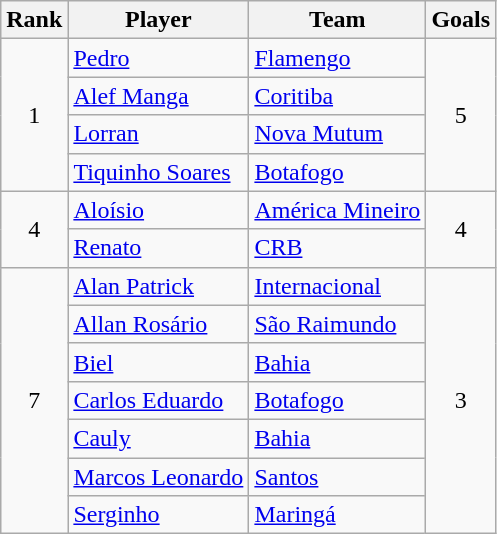<table class=wikitable style="text-align:left;">
<tr>
<th>Rank</th>
<th>Player</th>
<th>Team</th>
<th>Goals</th>
</tr>
<tr>
<td align=center rowspan=4>1</td>
<td> <a href='#'>Pedro</a></td>
<td><a href='#'>Flamengo</a></td>
<td align=center rowspan=4>5</td>
</tr>
<tr>
<td> <a href='#'>Alef Manga</a></td>
<td><a href='#'>Coritiba</a></td>
</tr>
<tr>
<td> <a href='#'>Lorran</a></td>
<td><a href='#'>Nova Mutum</a></td>
</tr>
<tr>
<td> <a href='#'>Tiquinho Soares</a></td>
<td><a href='#'>Botafogo</a></td>
</tr>
<tr>
<td align=center rowspan=2>4</td>
<td> <a href='#'>Aloísio</a></td>
<td><a href='#'>América Mineiro</a></td>
<td align=center rowspan=2>4</td>
</tr>
<tr>
<td> <a href='#'>Renato</a></td>
<td><a href='#'>CRB</a></td>
</tr>
<tr>
<td align=center rowspan=7>7</td>
<td> <a href='#'>Alan Patrick</a></td>
<td><a href='#'>Internacional</a></td>
<td align=center rowspan=7>3</td>
</tr>
<tr>
<td> <a href='#'>Allan Rosário</a></td>
<td><a href='#'>São Raimundo</a></td>
</tr>
<tr>
<td> <a href='#'>Biel</a></td>
<td><a href='#'>Bahia</a></td>
</tr>
<tr>
<td> <a href='#'>Carlos Eduardo</a></td>
<td><a href='#'>Botafogo</a></td>
</tr>
<tr>
<td> <a href='#'>Cauly</a></td>
<td><a href='#'>Bahia</a></td>
</tr>
<tr>
<td> <a href='#'>Marcos Leonardo</a></td>
<td><a href='#'>Santos</a></td>
</tr>
<tr>
<td> <a href='#'>Serginho</a></td>
<td><a href='#'>Maringá</a><br></td>
</tr>
</table>
